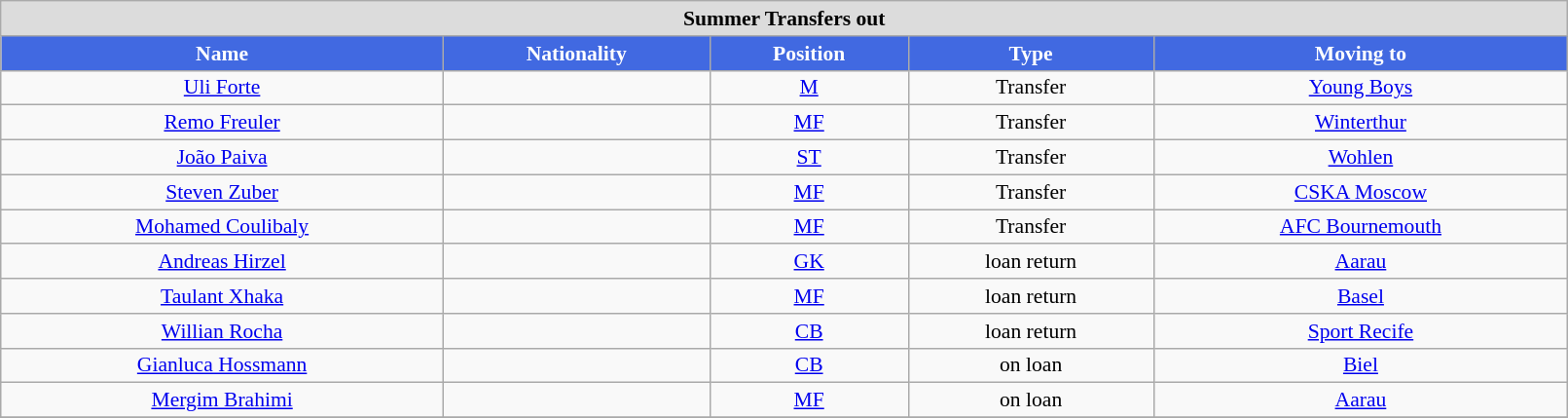<table class="wikitable"  style="text-align:center; font-size:90%; width:85%;">
<tr>
<th colspan=11  style="background:#dcdcdc; text-align:center;">Summer Transfers out</th>
</tr>
<tr>
<th style="background:#4169E1; color:white; text-align:center;">Name</th>
<th style="background:#4169E1; color:white; text-align:center;">Nationality</th>
<th style="background:#4169E1; color:white; text-align:center;">Position</th>
<th style="background:#4169E1; color:white; text-align:center;">Type</th>
<th style="background:#4169E1; color:white; text-align:center;">Moving to</th>
</tr>
<tr>
<td><a href='#'>Uli Forte</a></td>
<td> </td>
<td><a href='#'>M</a></td>
<td>Transfer</td>
<td> <a href='#'>Young Boys</a></td>
</tr>
<tr>
<td><a href='#'>Remo Freuler</a></td>
<td></td>
<td><a href='#'>MF</a></td>
<td>Transfer</td>
<td> <a href='#'>Winterthur</a></td>
</tr>
<tr>
<td><a href='#'>João Paiva</a></td>
<td></td>
<td><a href='#'>ST</a></td>
<td>Transfer</td>
<td> <a href='#'>Wohlen</a></td>
</tr>
<tr>
<td><a href='#'>Steven Zuber</a></td>
<td></td>
<td><a href='#'>MF</a></td>
<td>Transfer</td>
<td> <a href='#'>CSKA Moscow</a></td>
</tr>
<tr>
<td><a href='#'>Mohamed Coulibaly</a></td>
<td> </td>
<td><a href='#'>MF</a></td>
<td>Transfer</td>
<td> <a href='#'>AFC Bournemouth</a></td>
</tr>
<tr>
<td><a href='#'>Andreas Hirzel</a></td>
<td></td>
<td><a href='#'>GK</a></td>
<td>loan return</td>
<td> <a href='#'>Aarau</a></td>
</tr>
<tr>
<td><a href='#'>Taulant Xhaka</a></td>
<td></td>
<td><a href='#'>MF</a></td>
<td>loan return</td>
<td> <a href='#'>Basel</a></td>
</tr>
<tr>
<td><a href='#'>Willian Rocha</a></td>
<td></td>
<td><a href='#'>CB</a></td>
<td>loan return</td>
<td> <a href='#'>Sport Recife</a></td>
</tr>
<tr>
<td><a href='#'>Gianluca Hossmann</a></td>
<td></td>
<td><a href='#'>CB</a></td>
<td>on loan</td>
<td> <a href='#'>Biel</a></td>
</tr>
<tr>
<td><a href='#'>Mergim Brahimi</a></td>
<td></td>
<td><a href='#'>MF</a></td>
<td>on loan</td>
<td> <a href='#'>Aarau</a></td>
</tr>
<tr>
</tr>
</table>
